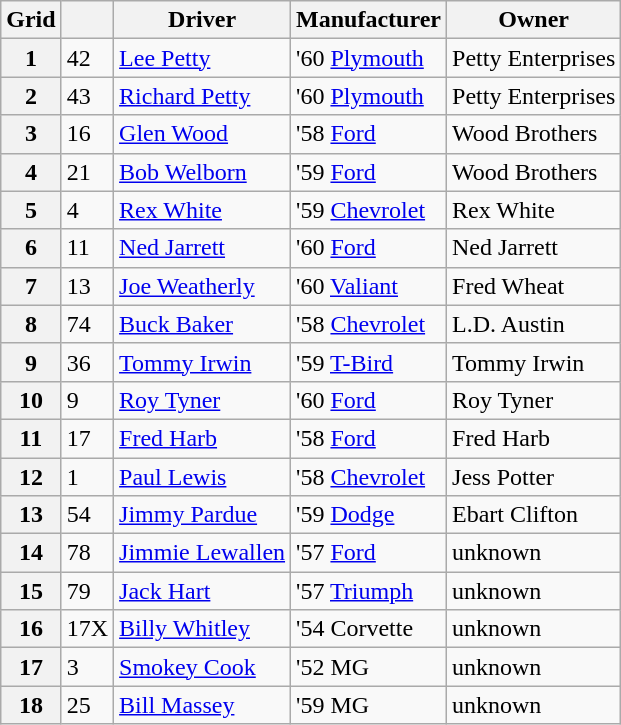<table class="wikitable">
<tr>
<th>Grid</th>
<th></th>
<th>Driver</th>
<th>Manufacturer</th>
<th>Owner</th>
</tr>
<tr>
<th>1</th>
<td>42</td>
<td><a href='#'>Lee Petty</a></td>
<td>'60 <a href='#'>Plymouth</a></td>
<td>Petty Enterprises</td>
</tr>
<tr>
<th>2</th>
<td>43</td>
<td><a href='#'>Richard Petty</a></td>
<td>'60 <a href='#'>Plymouth</a></td>
<td>Petty Enterprises</td>
</tr>
<tr>
<th>3</th>
<td>16</td>
<td><a href='#'>Glen Wood</a></td>
<td>'58 <a href='#'>Ford</a></td>
<td>Wood Brothers</td>
</tr>
<tr>
<th>4</th>
<td>21</td>
<td><a href='#'>Bob Welborn</a></td>
<td>'59 <a href='#'>Ford</a></td>
<td>Wood Brothers</td>
</tr>
<tr>
<th>5</th>
<td>4</td>
<td><a href='#'>Rex White</a></td>
<td>'59 <a href='#'>Chevrolet</a></td>
<td>Rex White</td>
</tr>
<tr>
<th>6</th>
<td>11</td>
<td><a href='#'>Ned Jarrett</a></td>
<td>'60 <a href='#'>Ford</a></td>
<td>Ned Jarrett</td>
</tr>
<tr>
<th>7</th>
<td>13</td>
<td><a href='#'>Joe Weatherly</a></td>
<td>'60 <a href='#'>Valiant</a></td>
<td>Fred Wheat</td>
</tr>
<tr>
<th>8</th>
<td>74</td>
<td><a href='#'>Buck Baker</a></td>
<td>'58 <a href='#'>Chevrolet</a></td>
<td>L.D. Austin</td>
</tr>
<tr>
<th>9</th>
<td>36</td>
<td><a href='#'>Tommy Irwin</a></td>
<td>'59 <a href='#'>T-Bird</a></td>
<td>Tommy Irwin</td>
</tr>
<tr>
<th>10</th>
<td>9</td>
<td><a href='#'>Roy Tyner</a></td>
<td>'60 <a href='#'>Ford</a></td>
<td>Roy Tyner</td>
</tr>
<tr>
<th>11</th>
<td>17</td>
<td><a href='#'>Fred Harb</a></td>
<td>'58 <a href='#'>Ford</a></td>
<td>Fred Harb</td>
</tr>
<tr>
<th>12</th>
<td>1</td>
<td><a href='#'>Paul Lewis</a></td>
<td>'58 <a href='#'>Chevrolet</a></td>
<td>Jess Potter</td>
</tr>
<tr>
<th>13</th>
<td>54</td>
<td><a href='#'>Jimmy Pardue</a></td>
<td>'59 <a href='#'>Dodge</a></td>
<td>Ebart Clifton</td>
</tr>
<tr>
<th>14</th>
<td>78</td>
<td><a href='#'>Jimmie Lewallen</a></td>
<td>'57 <a href='#'>Ford</a></td>
<td>unknown</td>
</tr>
<tr>
<th>15</th>
<td>79</td>
<td><a href='#'>Jack Hart</a></td>
<td>'57 <a href='#'>Triumph</a></td>
<td>unknown</td>
</tr>
<tr>
<th>16</th>
<td>17X</td>
<td><a href='#'>Billy Whitley</a></td>
<td>'54 Corvette</td>
<td>unknown</td>
</tr>
<tr>
<th>17</th>
<td>3</td>
<td><a href='#'>Smokey Cook</a></td>
<td>'52 MG</td>
<td>unknown</td>
</tr>
<tr>
<th>18</th>
<td>25</td>
<td><a href='#'>Bill Massey</a></td>
<td>'59 MG</td>
<td>unknown</td>
</tr>
</table>
